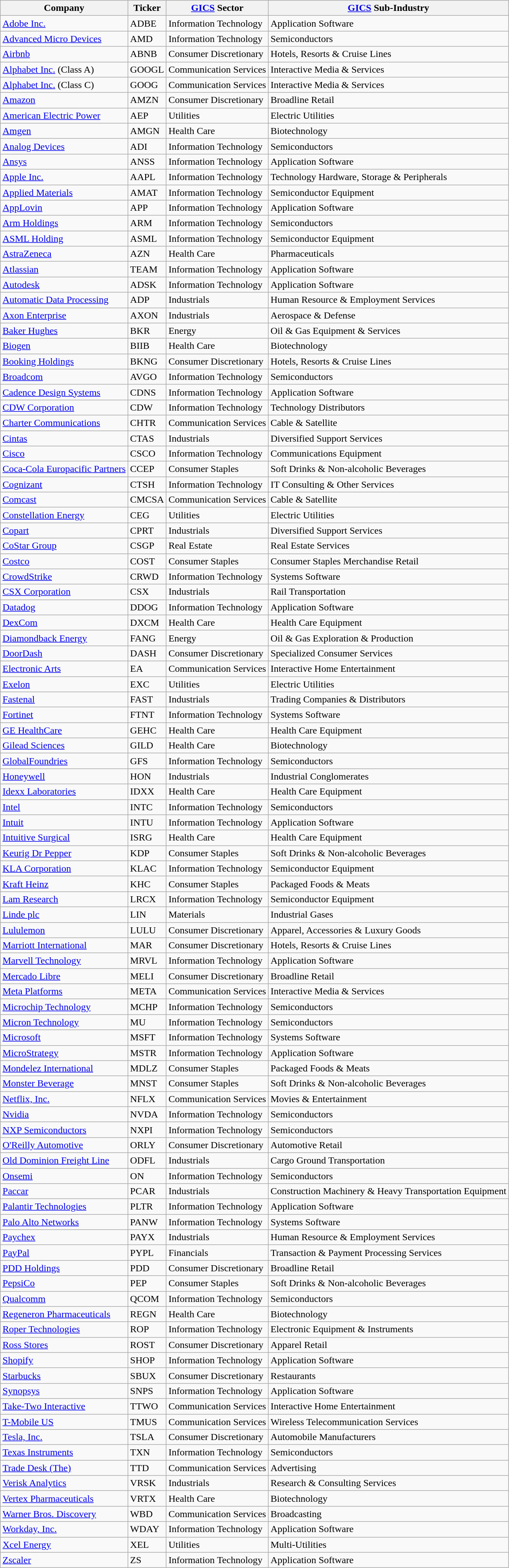<table class="wikitable sortable" id="constituents">
<tr>
<th>Company</th>
<th>Ticker</th>
<th><a href='#'>GICS</a> Sector</th>
<th><a href='#'>GICS</a> Sub-Industry</th>
</tr>
<tr>
<td><a href='#'>Adobe Inc.</a></td>
<td>ADBE</td>
<td>Information Technology</td>
<td>Application Software</td>
</tr>
<tr>
<td><a href='#'>Advanced Micro Devices</a></td>
<td>AMD</td>
<td>Information Technology</td>
<td>Semiconductors</td>
</tr>
<tr>
<td><a href='#'>Airbnb</a></td>
<td>ABNB</td>
<td>Consumer Discretionary</td>
<td>Hotels, Resorts & Cruise Lines</td>
</tr>
<tr>
<td><a href='#'>Alphabet Inc.</a> (Class A)</td>
<td>GOOGL</td>
<td>Communication Services</td>
<td>Interactive Media & Services</td>
</tr>
<tr>
<td><a href='#'>Alphabet Inc.</a> (Class C)</td>
<td>GOOG</td>
<td>Communication Services</td>
<td>Interactive Media & Services</td>
</tr>
<tr>
<td><a href='#'>Amazon</a></td>
<td>AMZN</td>
<td>Consumer Discretionary</td>
<td>Broadline Retail</td>
</tr>
<tr>
<td><a href='#'>American Electric Power</a></td>
<td>AEP</td>
<td>Utilities</td>
<td>Electric Utilities</td>
</tr>
<tr>
<td><a href='#'>Amgen</a></td>
<td>AMGN</td>
<td>Health Care</td>
<td>Biotechnology</td>
</tr>
<tr>
<td><a href='#'>Analog Devices</a></td>
<td>ADI</td>
<td>Information Technology</td>
<td>Semiconductors</td>
</tr>
<tr>
<td><a href='#'>Ansys</a></td>
<td>ANSS</td>
<td>Information Technology</td>
<td>Application Software</td>
</tr>
<tr>
<td><a href='#'>Apple Inc.</a></td>
<td>AAPL</td>
<td>Information Technology</td>
<td>Technology Hardware, Storage & Peripherals</td>
</tr>
<tr>
<td><a href='#'>Applied Materials</a></td>
<td>AMAT</td>
<td>Information Technology</td>
<td>Semiconductor Equipment</td>
</tr>
<tr>
<td><a href='#'>AppLovin</a></td>
<td>APP</td>
<td>Information Technology</td>
<td>Application Software</td>
</tr>
<tr>
<td><a href='#'>Arm Holdings</a></td>
<td>ARM</td>
<td>Information Technology</td>
<td>Semiconductors</td>
</tr>
<tr>
<td><a href='#'>ASML Holding</a></td>
<td>ASML</td>
<td>Information Technology</td>
<td>Semiconductor Equipment</td>
</tr>
<tr>
<td><a href='#'>AstraZeneca</a></td>
<td>AZN</td>
<td>Health Care</td>
<td>Pharmaceuticals</td>
</tr>
<tr>
<td><a href='#'>Atlassian</a></td>
<td>TEAM</td>
<td>Information Technology</td>
<td>Application Software</td>
</tr>
<tr>
<td><a href='#'>Autodesk</a></td>
<td>ADSK</td>
<td>Information Technology</td>
<td>Application Software</td>
</tr>
<tr>
<td><a href='#'>Automatic Data Processing</a></td>
<td>ADP</td>
<td>Industrials</td>
<td>Human Resource & Employment Services</td>
</tr>
<tr>
<td><a href='#'>Axon Enterprise</a></td>
<td>AXON</td>
<td>Industrials</td>
<td>Aerospace & Defense</td>
</tr>
<tr>
<td><a href='#'>Baker Hughes</a></td>
<td>BKR</td>
<td>Energy</td>
<td>Oil & Gas Equipment & Services</td>
</tr>
<tr>
<td><a href='#'>Biogen</a></td>
<td>BIIB</td>
<td>Health Care</td>
<td>Biotechnology</td>
</tr>
<tr>
<td><a href='#'>Booking Holdings</a></td>
<td>BKNG</td>
<td>Consumer Discretionary</td>
<td>Hotels, Resorts & Cruise Lines</td>
</tr>
<tr>
<td><a href='#'>Broadcom</a></td>
<td>AVGO</td>
<td>Information Technology</td>
<td>Semiconductors</td>
</tr>
<tr>
<td><a href='#'>Cadence Design Systems</a></td>
<td>CDNS</td>
<td>Information Technology</td>
<td>Application Software</td>
</tr>
<tr>
<td><a href='#'>CDW Corporation</a></td>
<td>CDW</td>
<td>Information Technology</td>
<td>Technology Distributors</td>
</tr>
<tr>
<td><a href='#'>Charter Communications</a></td>
<td>CHTR</td>
<td>Communication Services</td>
<td>Cable & Satellite</td>
</tr>
<tr>
<td><a href='#'>Cintas</a></td>
<td>CTAS</td>
<td>Industrials</td>
<td>Diversified Support Services</td>
</tr>
<tr>
<td><a href='#'>Cisco</a></td>
<td>CSCO</td>
<td>Information Technology</td>
<td>Communications Equipment</td>
</tr>
<tr>
<td><a href='#'>Coca-Cola Europacific Partners</a></td>
<td>CCEP</td>
<td>Consumer Staples</td>
<td>Soft Drinks & Non-alcoholic Beverages</td>
</tr>
<tr>
<td><a href='#'>Cognizant</a></td>
<td>CTSH</td>
<td>Information Technology</td>
<td>IT Consulting & Other Services</td>
</tr>
<tr>
<td><a href='#'>Comcast</a></td>
<td>CMCSA</td>
<td>Communication Services</td>
<td>Cable & Satellite</td>
</tr>
<tr>
<td><a href='#'>Constellation Energy</a></td>
<td>CEG</td>
<td>Utilities</td>
<td>Electric Utilities</td>
</tr>
<tr>
<td><a href='#'>Copart</a></td>
<td>CPRT</td>
<td>Industrials</td>
<td>Diversified Support Services</td>
</tr>
<tr>
<td><a href='#'>CoStar Group</a></td>
<td>CSGP</td>
<td>Real Estate</td>
<td>Real Estate Services</td>
</tr>
<tr>
<td><a href='#'>Costco</a></td>
<td>COST</td>
<td>Consumer Staples</td>
<td>Consumer Staples Merchandise Retail</td>
</tr>
<tr>
<td><a href='#'>CrowdStrike</a></td>
<td>CRWD</td>
<td>Information Technology</td>
<td>Systems Software</td>
</tr>
<tr>
<td><a href='#'>CSX Corporation</a></td>
<td>CSX</td>
<td>Industrials</td>
<td>Rail Transportation</td>
</tr>
<tr>
<td><a href='#'>Datadog</a></td>
<td>DDOG</td>
<td>Information Technology</td>
<td>Application Software</td>
</tr>
<tr>
<td><a href='#'>DexCom</a></td>
<td>DXCM</td>
<td>Health Care</td>
<td>Health Care Equipment</td>
</tr>
<tr>
<td><a href='#'>Diamondback Energy</a></td>
<td>FANG</td>
<td>Energy</td>
<td>Oil & Gas Exploration & Production</td>
</tr>
<tr>
<td><a href='#'>DoorDash</a></td>
<td>DASH</td>
<td>Consumer Discretionary</td>
<td>Specialized Consumer Services</td>
</tr>
<tr>
<td><a href='#'>Electronic Arts</a></td>
<td>EA</td>
<td>Communication Services</td>
<td>Interactive Home Entertainment</td>
</tr>
<tr>
<td><a href='#'>Exelon</a></td>
<td>EXC</td>
<td>Utilities</td>
<td>Electric Utilities</td>
</tr>
<tr>
<td><a href='#'>Fastenal</a></td>
<td>FAST</td>
<td>Industrials</td>
<td>Trading Companies & Distributors</td>
</tr>
<tr>
<td><a href='#'>Fortinet</a></td>
<td>FTNT</td>
<td>Information Technology</td>
<td>Systems Software</td>
</tr>
<tr>
<td><a href='#'>GE HealthCare</a></td>
<td>GEHC</td>
<td>Health Care</td>
<td>Health Care Equipment</td>
</tr>
<tr>
<td><a href='#'>Gilead Sciences</a></td>
<td>GILD</td>
<td>Health Care</td>
<td>Biotechnology</td>
</tr>
<tr>
<td><a href='#'>GlobalFoundries</a></td>
<td>GFS</td>
<td>Information Technology</td>
<td>Semiconductors</td>
</tr>
<tr>
<td><a href='#'>Honeywell</a></td>
<td>HON</td>
<td>Industrials</td>
<td>Industrial Conglomerates</td>
</tr>
<tr>
<td><a href='#'>Idexx Laboratories</a></td>
<td>IDXX</td>
<td>Health Care</td>
<td>Health Care Equipment</td>
</tr>
<tr>
<td><a href='#'>Intel</a></td>
<td>INTC</td>
<td>Information Technology</td>
<td>Semiconductors</td>
</tr>
<tr>
<td><a href='#'>Intuit</a></td>
<td>INTU</td>
<td>Information Technology</td>
<td>Application Software</td>
</tr>
<tr>
<td><a href='#'>Intuitive Surgical</a></td>
<td>ISRG</td>
<td>Health Care</td>
<td>Health Care Equipment</td>
</tr>
<tr>
<td><a href='#'>Keurig Dr Pepper</a></td>
<td>KDP</td>
<td>Consumer Staples</td>
<td>Soft Drinks & Non-alcoholic Beverages</td>
</tr>
<tr>
<td><a href='#'>KLA Corporation</a></td>
<td>KLAC</td>
<td>Information Technology</td>
<td>Semiconductor Equipment</td>
</tr>
<tr>
<td><a href='#'>Kraft Heinz</a></td>
<td>KHC</td>
<td>Consumer Staples</td>
<td>Packaged Foods & Meats</td>
</tr>
<tr>
<td><a href='#'>Lam Research</a></td>
<td>LRCX</td>
<td>Information Technology</td>
<td>Semiconductor Equipment</td>
</tr>
<tr>
<td><a href='#'>Linde plc</a></td>
<td>LIN</td>
<td>Materials</td>
<td>Industrial Gases</td>
</tr>
<tr>
<td><a href='#'>Lululemon</a></td>
<td>LULU</td>
<td>Consumer Discretionary</td>
<td>Apparel, Accessories & Luxury Goods</td>
</tr>
<tr>
<td><a href='#'>Marriott International</a></td>
<td>MAR</td>
<td>Consumer Discretionary</td>
<td>Hotels, Resorts & Cruise Lines</td>
</tr>
<tr>
<td><a href='#'>Marvell Technology</a></td>
<td>MRVL</td>
<td>Information Technology</td>
<td>Application Software</td>
</tr>
<tr>
<td><a href='#'>Mercado Libre</a></td>
<td>MELI</td>
<td>Consumer Discretionary</td>
<td>Broadline Retail</td>
</tr>
<tr>
<td><a href='#'>Meta Platforms</a></td>
<td>META</td>
<td>Communication Services</td>
<td>Interactive Media & Services</td>
</tr>
<tr>
<td><a href='#'>Microchip Technology</a></td>
<td>MCHP</td>
<td>Information Technology</td>
<td>Semiconductors</td>
</tr>
<tr>
<td><a href='#'>Micron Technology</a></td>
<td>MU</td>
<td>Information Technology</td>
<td>Semiconductors</td>
</tr>
<tr>
<td><a href='#'>Microsoft</a></td>
<td>MSFT</td>
<td>Information Technology</td>
<td>Systems Software</td>
</tr>
<tr>
<td><a href='#'>MicroStrategy</a></td>
<td>MSTR</td>
<td>Information Technology</td>
<td>Application Software</td>
</tr>
<tr>
<td><a href='#'>Mondelez International</a></td>
<td>MDLZ</td>
<td>Consumer Staples</td>
<td>Packaged Foods & Meats</td>
</tr>
<tr>
<td><a href='#'>Monster Beverage</a></td>
<td>MNST</td>
<td>Consumer Staples</td>
<td>Soft Drinks & Non-alcoholic Beverages</td>
</tr>
<tr>
<td><a href='#'>Netflix, Inc.</a></td>
<td>NFLX</td>
<td>Communication Services</td>
<td>Movies & Entertainment</td>
</tr>
<tr>
<td><a href='#'>Nvidia</a></td>
<td>NVDA</td>
<td>Information Technology</td>
<td>Semiconductors</td>
</tr>
<tr>
<td><a href='#'>NXP Semiconductors</a></td>
<td>NXPI</td>
<td>Information Technology</td>
<td>Semiconductors</td>
</tr>
<tr>
<td><a href='#'>O'Reilly Automotive</a></td>
<td>ORLY</td>
<td>Consumer Discretionary</td>
<td>Automotive Retail</td>
</tr>
<tr>
<td><a href='#'>Old Dominion Freight Line</a></td>
<td>ODFL</td>
<td>Industrials</td>
<td>Cargo Ground Transportation</td>
</tr>
<tr>
<td><a href='#'>Onsemi</a></td>
<td>ON</td>
<td>Information Technology</td>
<td>Semiconductors</td>
</tr>
<tr>
<td><a href='#'>Paccar</a></td>
<td>PCAR</td>
<td>Industrials</td>
<td>Construction Machinery & Heavy Transportation Equipment</td>
</tr>
<tr>
<td><a href='#'>Palantir Technologies</a></td>
<td>PLTR</td>
<td>Information Technology</td>
<td>Application Software</td>
</tr>
<tr>
<td><a href='#'>Palo Alto Networks</a></td>
<td>PANW</td>
<td>Information Technology</td>
<td>Systems Software</td>
</tr>
<tr>
<td><a href='#'>Paychex</a></td>
<td>PAYX</td>
<td>Industrials</td>
<td>Human Resource & Employment Services</td>
</tr>
<tr>
<td><a href='#'>PayPal</a></td>
<td>PYPL</td>
<td>Financials</td>
<td>Transaction & Payment Processing Services</td>
</tr>
<tr>
<td><a href='#'>PDD Holdings</a></td>
<td>PDD</td>
<td>Consumer Discretionary</td>
<td>Broadline Retail</td>
</tr>
<tr>
<td><a href='#'>PepsiCo</a></td>
<td>PEP</td>
<td>Consumer Staples</td>
<td>Soft Drinks & Non-alcoholic Beverages</td>
</tr>
<tr>
<td><a href='#'>Qualcomm</a></td>
<td>QCOM</td>
<td>Information Technology</td>
<td>Semiconductors</td>
</tr>
<tr>
<td><a href='#'>Regeneron Pharmaceuticals</a></td>
<td>REGN</td>
<td>Health Care</td>
<td>Biotechnology</td>
</tr>
<tr>
<td><a href='#'>Roper Technologies</a></td>
<td>ROP</td>
<td>Information Technology</td>
<td>Electronic Equipment & Instruments</td>
</tr>
<tr>
<td><a href='#'>Ross Stores</a></td>
<td>ROST</td>
<td>Consumer Discretionary</td>
<td>Apparel Retail</td>
</tr>
<tr>
<td><a href='#'>Shopify</a></td>
<td>SHOP</td>
<td>Information Technology</td>
<td>Application Software</td>
</tr>
<tr>
<td><a href='#'>Starbucks</a></td>
<td>SBUX</td>
<td>Consumer Discretionary</td>
<td>Restaurants</td>
</tr>
<tr>
<td><a href='#'>Synopsys</a></td>
<td>SNPS</td>
<td>Information Technology</td>
<td>Application Software</td>
</tr>
<tr>
<td><a href='#'>Take-Two Interactive</a></td>
<td>TTWO</td>
<td>Communication Services</td>
<td>Interactive Home Entertainment</td>
</tr>
<tr>
<td><a href='#'>T-Mobile US</a></td>
<td>TMUS</td>
<td>Communication Services</td>
<td>Wireless Telecommunication Services</td>
</tr>
<tr>
<td><a href='#'>Tesla, Inc.</a></td>
<td>TSLA</td>
<td>Consumer Discretionary</td>
<td>Automobile Manufacturers</td>
</tr>
<tr>
<td><a href='#'>Texas Instruments</a></td>
<td>TXN</td>
<td>Information Technology</td>
<td>Semiconductors</td>
</tr>
<tr>
<td><a href='#'>Trade Desk (The)</a></td>
<td>TTD</td>
<td>Communication Services</td>
<td>Advertising</td>
</tr>
<tr>
<td><a href='#'>Verisk Analytics</a></td>
<td>VRSK</td>
<td>Industrials</td>
<td>Research & Consulting Services</td>
</tr>
<tr>
<td><a href='#'>Vertex Pharmaceuticals</a></td>
<td>VRTX</td>
<td>Health Care</td>
<td>Biotechnology</td>
</tr>
<tr>
<td><a href='#'>Warner Bros. Discovery</a></td>
<td>WBD</td>
<td>Communication Services</td>
<td>Broadcasting</td>
</tr>
<tr>
<td><a href='#'>Workday, Inc.</a></td>
<td>WDAY</td>
<td>Information Technology</td>
<td>Application Software</td>
</tr>
<tr>
<td><a href='#'>Xcel Energy</a></td>
<td>XEL</td>
<td>Utilities</td>
<td>Multi-Utilities</td>
</tr>
<tr>
<td><a href='#'>Zscaler</a></td>
<td>ZS</td>
<td>Information Technology</td>
<td>Application Software</td>
</tr>
</table>
